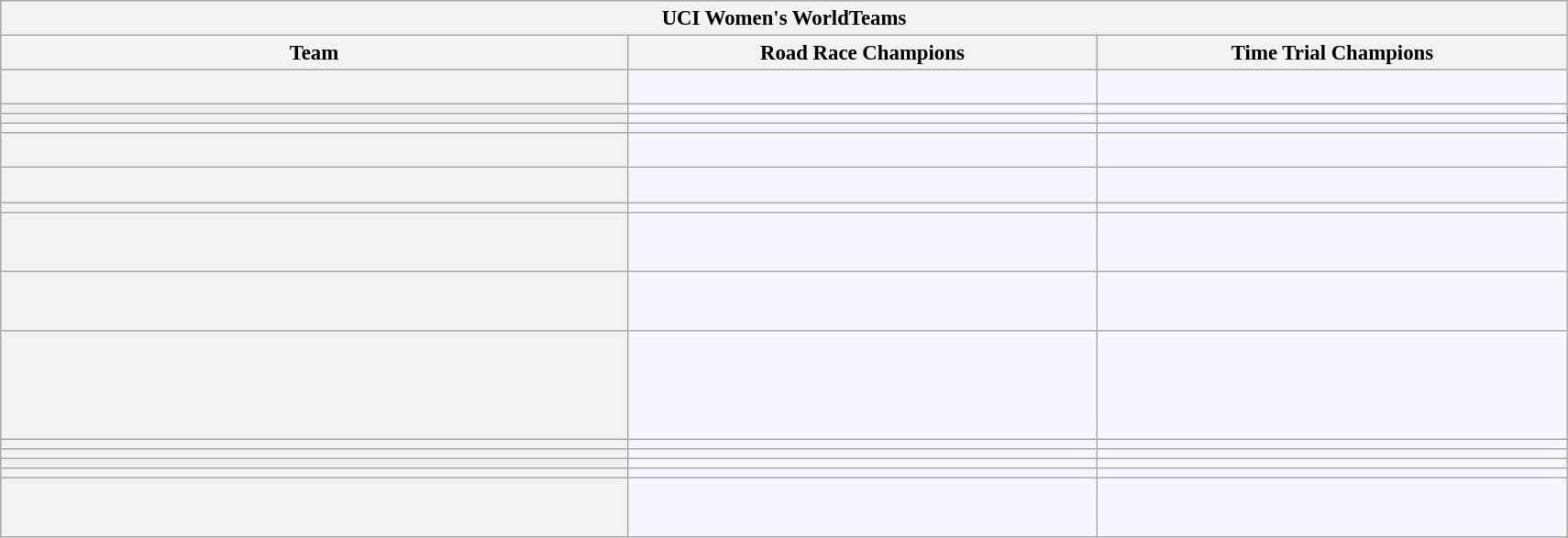<table class="wikitable sortable"  style="background:#f7f8ff; font-size:95%; border:gray solid 1px; width:75em; margin-bottom:0">
<tr>
<th scope="col" colspan="3">UCI Women's WorldTeams</th>
</tr>
<tr style="background:#ccc; text-align:center;">
<th scope="col" width="40%">Team</th>
<th scope="col" width="30%">Road Race Champions</th>
<th scope="col" width="30%">Time Trial Champions</th>
</tr>
<tr>
<th scope="row"></th>
<td> </td>
<td> <br> </td>
</tr>
<tr>
<th scope="row"></th>
<td> </td>
<td> </td>
</tr>
<tr>
<th scope="row"></th>
<td></td>
</tr>
<tr>
<th scope="row"></th>
<td> </td>
<td></td>
</tr>
<tr>
<th scope="row"></th>
<td> <br>  </td>
<td>  <br>  </td>
</tr>
<tr>
<th scope="row"></th>
<td>  <br>  </td>
<td> </td>
</tr>
<tr>
<th scope="row"></th>
<td> </td>
<td></td>
</tr>
<tr>
<th scope="row"></th>
<td>  <br>   <br>  </td>
<td>  <br>   <br>  </td>
</tr>
<tr>
<th scope="row"></th>
<td> </td>
<td> <br> <br> </td>
</tr>
<tr>
<th scope="row"></th>
<td> <br> <br>  <br>   <br>  </td>
<td> <br> <br> </td>
</tr>
<tr>
<th scope="row"></th>
<td></td>
<td> </td>
</tr>
<tr>
<th scope="row"></th>
<td> </td>
<td></td>
</tr>
<tr>
<th scope="row"></th>
<td></td>
<td> </td>
</tr>
<tr>
<th scope="row"></th>
<td> </td>
<td> </td>
</tr>
<tr>
<th scope="row"></th>
<td>  <br>   <br>  </td>
<td> <br> </td>
</tr>
</table>
